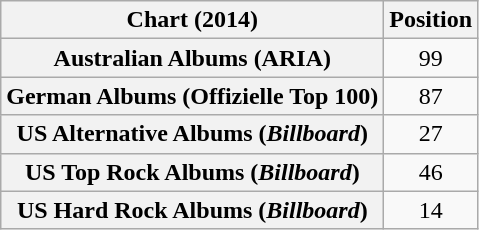<table class="wikitable sortable plainrowheaders" style="text-align:center">
<tr>
<th scope="col">Chart (2014)</th>
<th scope="col">Position</th>
</tr>
<tr>
<th scope="row">Australian Albums (ARIA)</th>
<td>99</td>
</tr>
<tr>
<th scope="row">German Albums (Offizielle Top 100)</th>
<td>87</td>
</tr>
<tr>
<th scope="row">US Alternative Albums (<em>Billboard</em>)</th>
<td>27</td>
</tr>
<tr>
<th scope="row">US Top Rock Albums (<em>Billboard</em>)</th>
<td>46</td>
</tr>
<tr>
<th scope="row">US Hard Rock Albums (<em>Billboard</em>)</th>
<td>14</td>
</tr>
</table>
